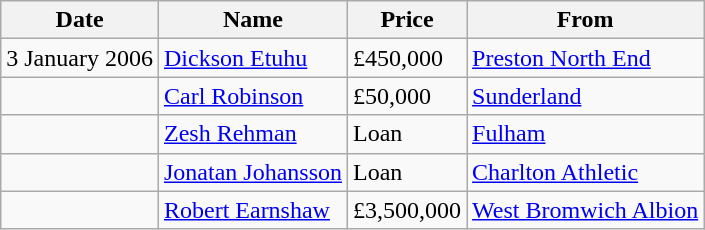<table class="wikitable">
<tr>
<th>Date</th>
<th>Name</th>
<th>Price</th>
<th>From</th>
</tr>
<tr>
<td>3 January 2006</td>
<td> <a href='#'>Dickson Etuhu</a></td>
<td>£450,000</td>
<td> <a href='#'>Preston North End</a></td>
</tr>
<tr>
<td></td>
<td> <a href='#'>Carl Robinson</a></td>
<td>£50,000</td>
<td> <a href='#'>Sunderland</a></td>
</tr>
<tr>
<td></td>
<td> <a href='#'>Zesh Rehman</a></td>
<td>Loan</td>
<td> <a href='#'>Fulham</a></td>
</tr>
<tr>
<td></td>
<td> <a href='#'>Jonatan Johansson</a></td>
<td>Loan</td>
<td> <a href='#'>Charlton Athletic</a></td>
</tr>
<tr>
<td></td>
<td> <a href='#'>Robert Earnshaw</a></td>
<td>£3,500,000</td>
<td> <a href='#'>West Bromwich Albion</a></td>
</tr>
</table>
